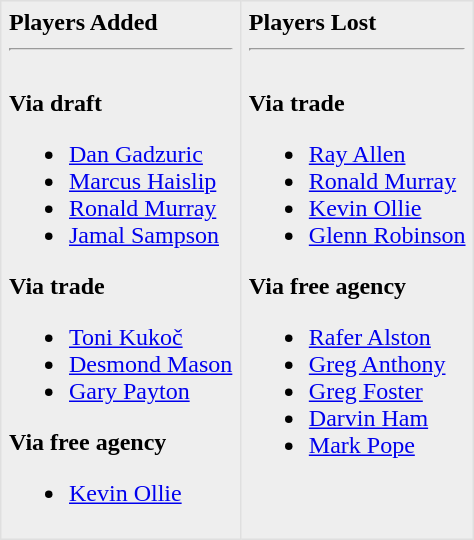<table border=1 style="border-collapse:collapse; background-color:#eeeeee" bordercolor="#DFDFDF" cellpadding="5">
<tr>
<td valign="top"><strong>Players Added</strong> <hr><br><strong>Via draft</strong><ul><li><a href='#'>Dan Gadzuric</a></li><li><a href='#'>Marcus Haislip</a></li><li><a href='#'>Ronald Murray</a></li><li><a href='#'>Jamal Sampson</a></li></ul><strong>Via trade</strong><ul><li><a href='#'>Toni Kukoč</a></li><li><a href='#'>Desmond Mason</a></li><li><a href='#'>Gary Payton</a></li></ul><strong>Via free agency</strong><ul><li><a href='#'>Kevin Ollie</a></li></ul></td>
<td valign="top"><strong>Players Lost</strong> <hr><br><strong>Via trade</strong><ul><li><a href='#'>Ray Allen</a></li><li><a href='#'>Ronald Murray</a></li><li><a href='#'>Kevin Ollie</a></li><li><a href='#'>Glenn Robinson</a></li></ul><strong>Via free agency</strong><ul><li><a href='#'>Rafer Alston</a></li><li><a href='#'>Greg Anthony</a></li><li><a href='#'>Greg Foster</a></li><li><a href='#'>Darvin Ham</a></li><li><a href='#'>Mark Pope</a></li></ul></td>
</tr>
</table>
